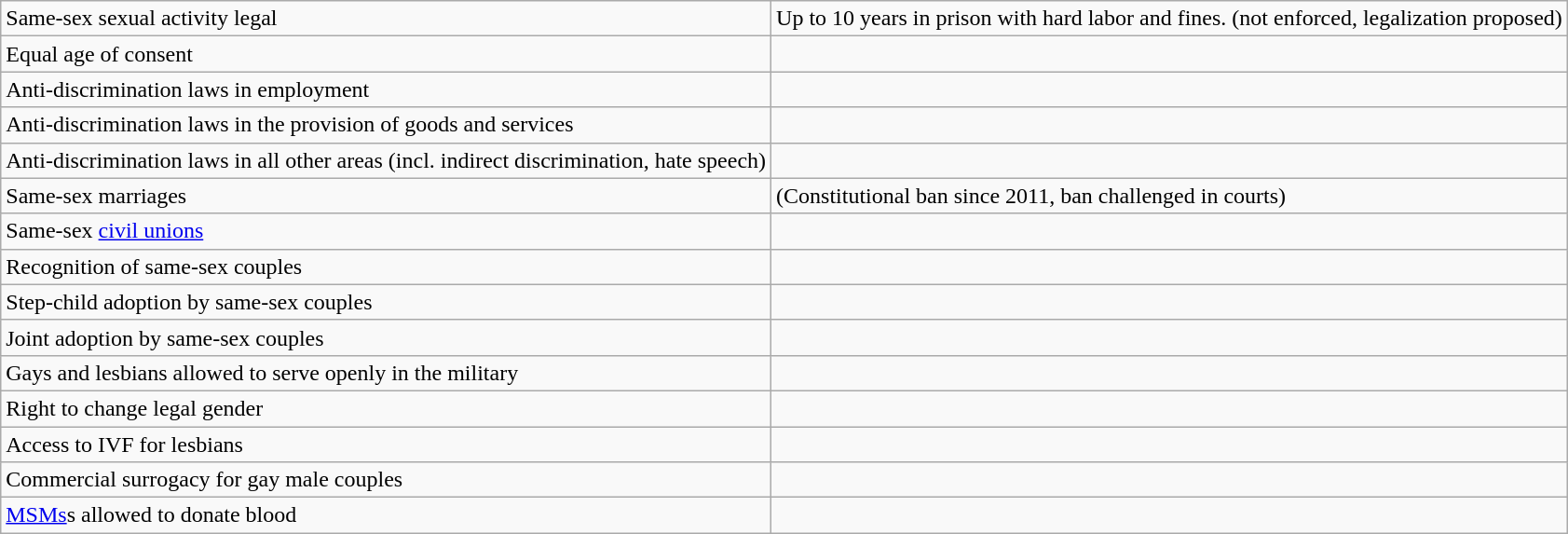<table class="wikitable">
<tr>
<td>Same-sex sexual activity legal</td>
<td> Up to 10 years in prison with hard labor and fines. (not enforced, legalization proposed)</td>
</tr>
<tr>
<td>Equal age of consent</td>
<td></td>
</tr>
<tr>
<td>Anti-discrimination laws in employment</td>
<td></td>
</tr>
<tr>
<td>Anti-discrimination laws in the provision of goods and services</td>
<td></td>
</tr>
<tr>
<td>Anti-discrimination laws in all other areas (incl. indirect discrimination, hate speech)</td>
<td></td>
</tr>
<tr>
<td>Same-sex marriages</td>
<td> (Constitutional ban since 2011, ban challenged in courts)</td>
</tr>
<tr>
<td>Same-sex <a href='#'>civil unions</a></td>
<td></td>
</tr>
<tr>
<td>Recognition of same-sex couples</td>
<td></td>
</tr>
<tr>
<td>Step-child adoption by same-sex couples</td>
<td></td>
</tr>
<tr>
<td>Joint adoption by same-sex couples</td>
<td></td>
</tr>
<tr>
<td>Gays and lesbians allowed to serve openly in the military</td>
<td></td>
</tr>
<tr>
<td>Right to change legal gender</td>
<td></td>
</tr>
<tr>
<td>Access to IVF for lesbians</td>
<td></td>
</tr>
<tr>
<td>Commercial surrogacy for gay male couples</td>
<td></td>
</tr>
<tr>
<td><a href='#'>MSMs</a>s allowed to donate blood</td>
<td></td>
</tr>
</table>
